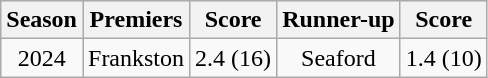<table class="wikitable" style="text-align:center;">
<tr style="background:#efefef;">
<th>Season</th>
<th>Premiers</th>
<th>Score</th>
<th>Runner-up</th>
<th>Score</th>
</tr>
<tr>
<td>2024</td>
<td>Frankston</td>
<td>2.4 (16)</td>
<td>Seaford</td>
<td>1.4 (10)</td>
</tr>
</table>
